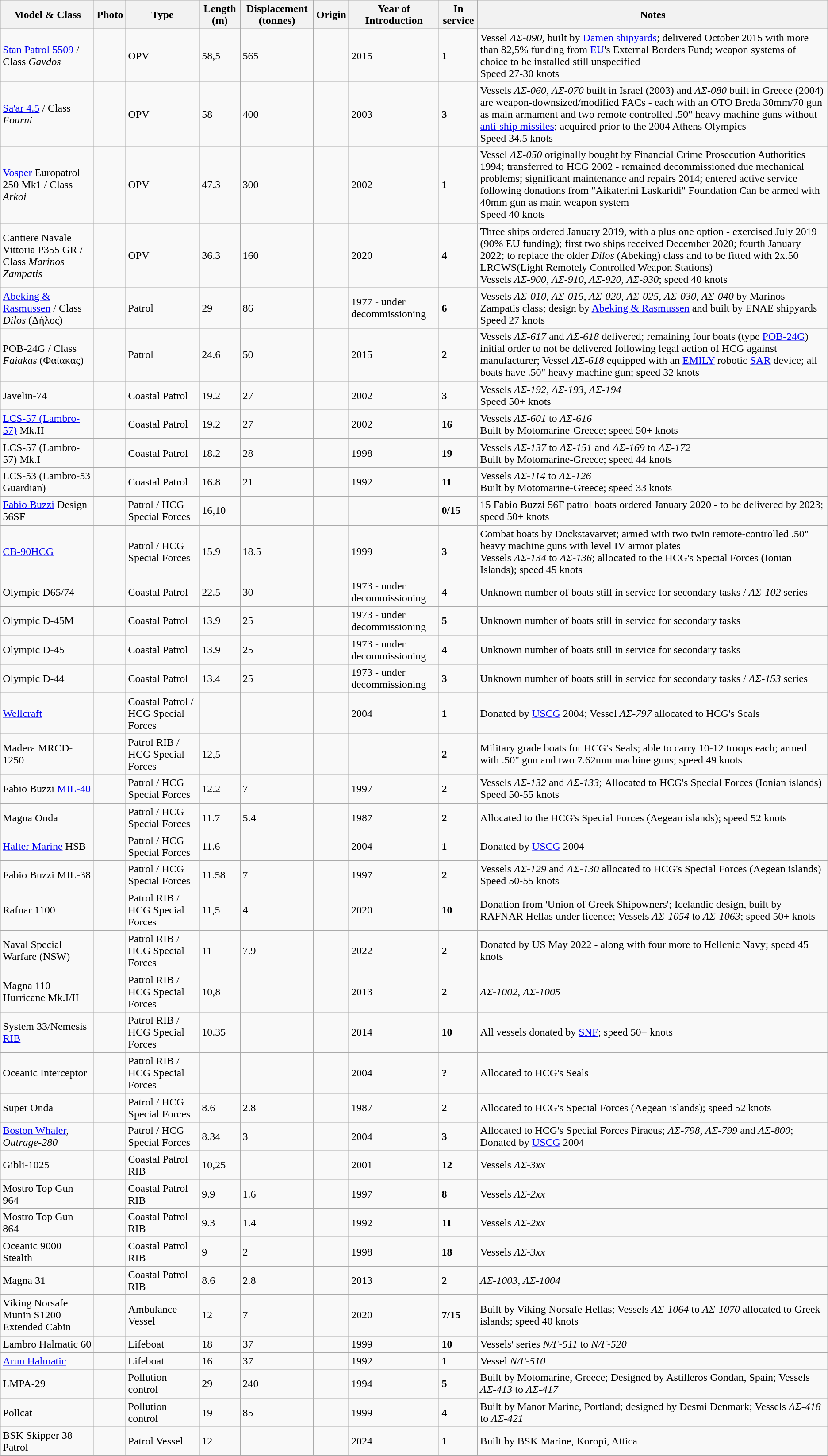<table class="wikitable">
<tr>
<th style="text-align: center;">Model & Class</th>
<th style="text-align: center;">Photo</th>
<th style="text-align: center;">Type</th>
<th style="text-align: center;">Length (m)</th>
<th style="text-align: center;">Displacement (tonnes)</th>
<th style="text-align: center;">Origin</th>
<th>Year of<br>Introduction</th>
<th style="text-align: center;">In service</th>
<th style="text-align: center;">Notes</th>
</tr>
<tr>
<td><a href='#'>Stan Patrol 5509</a> / Class <em>Gavdos</em></td>
<td></td>
<td>OPV</td>
<td>58,5</td>
<td>565</td>
<td></td>
<td>2015</td>
<td><strong>1</strong></td>
<td>Vessel <em>ΛΣ-090</em>, built by <a href='#'>Damen shipyards</a>; delivered October 2015 with more than 82,5% funding from <a href='#'>EU</a>'s External Borders Fund; weapon systems of choice to be installed still unspecified<br>Speed 27-30 knots</td>
</tr>
<tr>
<td><a href='#'>Sa'ar 4.5</a> / Class <em>Fourni</em></td>
<td></td>
<td>OPV</td>
<td>58</td>
<td>400</td>
<td></td>
<td>2003</td>
<td><strong>3</strong></td>
<td>Vessels <em>ΛΣ-060</em>, <em>ΛΣ-070</em> built in Israel (2003) and <em>ΛΣ-080</em> built in Greece (2004) are weapon-downsized/modified FACs - each with an OTO Breda 30mm/70 gun as main armament and two remote controlled .50" heavy machine guns without <a href='#'>anti-ship missiles</a>; acquired prior to the 2004 Athens Olympics<br>Speed 34.5 knots</td>
</tr>
<tr>
<td><a href='#'>Vosper</a> Europatrol 250 Mk1 / Class <em>Arkoi</em></td>
<td></td>
<td>OPV</td>
<td>47.3</td>
<td>300</td>
<td></td>
<td>2002</td>
<td><strong>1</strong></td>
<td>Vessel <em>ΛΣ-050</em> originally bought by Financial Crime Prosecution Authorities 1994; transferred to HCG 2002 - remained decommissioned due mechanical problems; significant maintenance and repairs 2014; entered active service following donations from "Aikaterini Laskaridi" Foundation Can be armed with 40mm gun as main weapon system<br>Speed 40 knots</td>
</tr>
<tr>
<td>Cantiere Navale Vittoria P355 GR / Class <em>Marinos Zampatis</em></td>
<td></td>
<td>OPV</td>
<td>36.3</td>
<td>160</td>
<td></td>
<td>2020</td>
<td><strong>4</strong></td>
<td>Three ships ordered January 2019, with a plus one option - exercised July 2019 (90% EU funding); first two ships received December 2020; fourth January 2022; to replace the older <em>Dilos</em> (Abeking) class and to be fitted with 2x.50 LRCWS(Light Remotely Controlled Weapon Stations)<br>Vessels <em>ΛΣ-900</em>, <em>ΛΣ-910</em>, <em>ΛΣ-920</em>, <em>ΛΣ-930</em>; speed 40 knots</td>
</tr>
<tr>
<td><a href='#'>Abeking & Rasmussen</a> / Class <em>Dilos</em> (Δήλος)</td>
<td></td>
<td>Patrol</td>
<td>29</td>
<td>86</td>
<td></td>
<td>1977 - under decommissioning</td>
<td><strong>6</strong></td>
<td>Vessels <em>ΛΣ-010</em>, <em>ΛΣ-015</em>, <em>ΛΣ-020</em>, <em>ΛΣ-025</em>, <em>ΛΣ-030</em>, <em>ΛΣ-040</em> by Marinos Zampatis class; design by <a href='#'>Abeking & Rasmussen</a> and built by ENAE shipyards<br>Speed 27 knots</td>
</tr>
<tr>
<td>POB-24G / Class <em>Faiakas</em> (Φαίακας)</td>
<td></td>
<td>Patrol</td>
<td>24.6</td>
<td>50</td>
<td></td>
<td>2015</td>
<td><strong>2</strong></td>
<td>Vessels <em>ΛΣ-617</em> and <em>ΛΣ-618</em> delivered; remaining four boats (type <a href='#'>POB-24G</a>) initial order to not be delivered following legal action of HCG against manufacturer; Vessel <em>ΛΣ-618</em> equipped with an <a href='#'>EMILY</a> robotic <a href='#'>SAR</a> device; all boats have .50" heavy machine gun; speed 32 knots</td>
</tr>
<tr>
<td>Javelin-74</td>
<td></td>
<td>Coastal Patrol</td>
<td>19.2</td>
<td>27</td>
<td></td>
<td>2002</td>
<td><strong>3</strong></td>
<td>Vessels <em>ΛΣ-192</em>, <em>ΛΣ-193</em>, <em>ΛΣ-194</em><br>Speed 50+ knots</td>
</tr>
<tr>
<td><a href='#'>LCS-57 (Lambro-57)</a> Mk.II</td>
<td></td>
<td>Coastal Patrol</td>
<td>19.2</td>
<td>27</td>
<td></td>
<td>2002</td>
<td><strong>16</strong></td>
<td>Vessels <em>ΛΣ-601</em> to <em>ΛΣ-616</em><br>Built by Motomarine-Greece; speed 50+ knots</td>
</tr>
<tr>
<td>LCS-57 (Lambro-57) Mk.I</td>
<td></td>
<td>Coastal Patrol</td>
<td>18.2</td>
<td>28</td>
<td></td>
<td>1998</td>
<td><strong>19</strong></td>
<td>Vessels <em>ΛΣ-137</em> to <em>ΛΣ-151</em> and <em>ΛΣ-169</em> to <em>ΛΣ-172</em><br>Built by Motomarine-Greece; speed 44 knots</td>
</tr>
<tr>
<td>LCS-53 (Lambro-53 Guardian)</td>
<td></td>
<td>Coastal Patrol</td>
<td>16.8</td>
<td>21</td>
<td></td>
<td>1992</td>
<td><strong>11</strong></td>
<td>Vessels <em>ΛΣ-114</em> to <em>ΛΣ-126</em><br>Built by Motomarine-Greece; speed 33 knots</td>
</tr>
<tr>
<td><a href='#'>Fabio Buzzi</a> Design 56SF</td>
<td></td>
<td>Patrol / HCG Special Forces</td>
<td>16,10</td>
<td></td>
<td></td>
<td></td>
<td><strong>0/15</strong></td>
<td>15 Fabio Buzzi 56F patrol boats ordered January 2020 - to be delivered by 2023; speed 50+ knots</td>
</tr>
<tr>
<td><a href='#'>CB-90HCG</a></td>
<td></td>
<td>Patrol / HCG Special Forces</td>
<td>15.9</td>
<td>18.5</td>
<td></td>
<td>1999</td>
<td><strong>3</strong></td>
<td>Combat boats by Dockstavarvet; armed with two twin remote-controlled .50" heavy machine guns with level IV armor plates<br>Vessels <em>ΛΣ-134</em> to <em>ΛΣ-136</em>; allocated to the HCG's Special Forces (Ionian Islands); speed 45 knots</td>
</tr>
<tr>
<td>Olympic D65/74</td>
<td></td>
<td>Coastal Patrol</td>
<td>22.5</td>
<td>30</td>
<td></td>
<td>1973 - under decommissioning</td>
<td><strong>4</strong></td>
<td>Unknown number of boats still in service for secondary tasks / <em>ΛΣ-102</em> series</td>
</tr>
<tr>
<td>Olympic D-45M</td>
<td></td>
<td>Coastal Patrol</td>
<td>13.9</td>
<td>25</td>
<td></td>
<td>1973 - under decommissioning</td>
<td><strong>5</strong></td>
<td>Unknown number of boats still in service for secondary tasks</td>
</tr>
<tr>
<td>Olympic D-45</td>
<td></td>
<td>Coastal Patrol</td>
<td>13.9</td>
<td>25</td>
<td></td>
<td>1973 - under decommissioning</td>
<td><strong>4</strong></td>
<td>Unknown number of boats still in service for secondary tasks</td>
</tr>
<tr>
<td>Olympic D-44</td>
<td></td>
<td>Coastal Patrol</td>
<td>13.4</td>
<td>25</td>
<td></td>
<td>1973 - under decommissioning</td>
<td><strong>3</strong></td>
<td>Unknown number of boats still in service for secondary tasks / <em>ΛΣ-153</em> series</td>
</tr>
<tr>
<td><a href='#'>Wellcraft</a></td>
<td></td>
<td>Coastal Patrol / HCG Special Forces</td>
<td></td>
<td></td>
<td></td>
<td>2004</td>
<td><strong>1</strong></td>
<td>Donated by <a href='#'>USCG</a> 2004; Vessel <em>ΛΣ-797</em> allocated to HCG's Seals</td>
</tr>
<tr>
<td>Madera MRCD-1250</td>
<td></td>
<td>Patrol RIB / HCG Special Forces</td>
<td>12,5</td>
<td></td>
<td></td>
<td></td>
<td><strong>2</strong></td>
<td>Military grade boats for HCG's Seals; able to carry 10-12 troops each; armed with .50" gun and two 7.62mm machine guns; speed 49 knots</td>
</tr>
<tr>
<td>Fabio Buzzi <a href='#'>MIL-40</a></td>
<td></td>
<td>Patrol / HCG Special Forces</td>
<td>12.2</td>
<td>7</td>
<td></td>
<td>1997</td>
<td><strong>2</strong></td>
<td>Vessels <em>ΛΣ-132</em> and <em>ΛΣ-133</em>; Allocated to HCG's Special Forces (Ionian islands)<br>Speed 50-55 knots</td>
</tr>
<tr>
<td>Magna Onda</td>
<td></td>
<td>Patrol / HCG Special Forces</td>
<td>11.7</td>
<td>5.4</td>
<td></td>
<td>1987</td>
<td><strong>2</strong></td>
<td>Allocated to the HCG's Special Forces (Aegean islands); speed 52 knots</td>
</tr>
<tr>
<td><a href='#'>Halter Marine</a> HSB</td>
<td></td>
<td>Patrol / HCG Special Forces</td>
<td>11.6</td>
<td></td>
<td></td>
<td>2004</td>
<td><strong>1</strong></td>
<td>Donated by <a href='#'>USCG</a> 2004</td>
</tr>
<tr>
<td>Fabio Buzzi MIL-38</td>
<td></td>
<td>Patrol / HCG Special Forces</td>
<td>11.58</td>
<td>7</td>
<td></td>
<td>1997</td>
<td><strong>2</strong></td>
<td>Vessels <em>ΛΣ-129</em> and <em>ΛΣ-130</em> allocated to HCG's Special Forces (Aegean islands)<br>Speed 50-55 knots</td>
</tr>
<tr>
<td>Rafnar 1100</td>
<td></td>
<td>Patrol RIB / HCG Special Forces</td>
<td>11,5</td>
<td>4</td>
<td></td>
<td>2020</td>
<td><strong>10</strong></td>
<td>Donation from 'Union of Greek Shipowners'; Icelandic design, built by RAFNAR Hellas under licence; Vessels <em>ΛΣ-1054</em> to <em>ΛΣ-1063</em>; speed 50+ knots</td>
</tr>
<tr>
<td>Naval Special Warfare (NSW)</td>
<td></td>
<td>Patrol RIB / HCG Special Forces</td>
<td>11</td>
<td>7.9</td>
<td></td>
<td>2022</td>
<td><strong>2</strong></td>
<td>Donated by US May 2022 - along with four more to Hellenic Navy; speed 45 knots</td>
</tr>
<tr>
<td>Magna 110 Hurricane Mk.I/II</td>
<td></td>
<td>Patrol RIB / HCG Special Forces</td>
<td>10,8</td>
<td></td>
<td></td>
<td>2013</td>
<td><strong>2</strong></td>
<td><em>ΛΣ-1002</em>, <em>ΛΣ-1005</em></td>
</tr>
<tr>
<td>System 33/Nemesis <a href='#'>RIB</a></td>
<td></td>
<td>Patrol RIB / HCG Special Forces</td>
<td>10.35</td>
<td></td>
<td></td>
<td>2014</td>
<td><strong>10</strong></td>
<td>All vessels donated by <a href='#'>SNF</a>; speed 50+ knots</td>
</tr>
<tr>
<td>Oceanic Interceptor</td>
<td></td>
<td>Patrol RIB / HCG Special Forces</td>
<td></td>
<td></td>
<td></td>
<td>2004</td>
<td><strong>?</strong></td>
<td>Allocated to HCG's Seals</td>
</tr>
<tr>
<td>Super Onda</td>
<td></td>
<td>Patrol / HCG Special Forces</td>
<td>8.6</td>
<td>2.8</td>
<td></td>
<td>1987</td>
<td><strong>2</strong></td>
<td>Allocated to HCG's Special Forces (Aegean islands); speed 52 knots</td>
</tr>
<tr>
<td><a href='#'>Boston Whaler</a>, <em>Outrage-280</em></td>
<td></td>
<td>Patrol / HCG Special Forces</td>
<td>8.34</td>
<td>3</td>
<td></td>
<td>2004</td>
<td><strong>3</strong></td>
<td>Allocated to HCG's Special Forces Piraeus; <em>ΛΣ-798</em>, <em>ΛΣ-799</em> and <em>ΛΣ-800</em>; Donated by <a href='#'>USCG</a> 2004</td>
</tr>
<tr>
<td>Gibli-1025</td>
<td></td>
<td>Coastal Patrol RIB</td>
<td>10,25</td>
<td></td>
<td></td>
<td>2001</td>
<td><strong>12</strong></td>
<td>Vessels <em>ΛΣ-3xx</em></td>
</tr>
<tr>
<td>Mostro Top Gun 964</td>
<td></td>
<td>Coastal Patrol RIB</td>
<td>9.9</td>
<td>1.6</td>
<td></td>
<td>1997</td>
<td><strong>8</strong></td>
<td>Vessels <em>ΛΣ-2xx</em></td>
</tr>
<tr>
<td>Mostro Top Gun 864</td>
<td></td>
<td>Coastal Patrol RIB</td>
<td>9.3</td>
<td>1.4</td>
<td></td>
<td>1992</td>
<td><strong>11</strong></td>
<td>Vessels <em>ΛΣ-2xx</em></td>
</tr>
<tr>
<td>Oceanic 9000 Stealth</td>
<td></td>
<td>Coastal Patrol RIB</td>
<td>9</td>
<td>2</td>
<td></td>
<td>1998</td>
<td><strong>18</strong></td>
<td>Vessels <em>ΛΣ-3xx</em></td>
</tr>
<tr>
<td>Magna 31</td>
<td></td>
<td>Coastal Patrol RIB</td>
<td>8.6</td>
<td>2.8</td>
<td></td>
<td>2013</td>
<td><strong>2</strong></td>
<td><em>ΛΣ-1003</em>, <em>ΛΣ-1004</em></td>
</tr>
<tr>
<td>Viking Norsafe Munin S1200 Extended Cabin</td>
<td></td>
<td>Ambulance Vessel</td>
<td>12</td>
<td>7</td>
<td></td>
<td>2020</td>
<td><strong>7/15</strong></td>
<td>Built by Viking Norsafe Hellas; Vessels <em>ΛΣ-1064</em> to <em>ΛΣ-1070</em> allocated to Greek islands; speed 40 knots</td>
</tr>
<tr>
<td>Lambro Halmatic 60</td>
<td></td>
<td>Lifeboat</td>
<td>18</td>
<td>37</td>
<td></td>
<td>1999</td>
<td><strong>10</strong></td>
<td>Vessels' series <em>Ν/Γ-511</em> to <em>Ν/Γ-520</em></td>
</tr>
<tr>
<td><a href='#'>Arun Halmatic</a></td>
<td></td>
<td>Lifeboat</td>
<td>16</td>
<td>37</td>
<td></td>
<td>1992</td>
<td><strong>1</strong></td>
<td>Vessel <em>Ν/Γ-510</em></td>
</tr>
<tr>
<td>LMPA-29</td>
<td></td>
<td>Pollution control</td>
<td>29</td>
<td>240</td>
<td> </td>
<td>1994</td>
<td><strong>5</strong></td>
<td>Built by Motomarine, Greece; Designed by Astilleros Gondan, Spain; Vessels <em>ΛΣ-413</em> to <em>ΛΣ-417</em></td>
</tr>
<tr>
<td>Pollcat</td>
<td></td>
<td>Pollution control</td>
<td>19</td>
<td>85</td>
<td> </td>
<td>1999</td>
<td><strong>4</strong></td>
<td>Built by Manor Marine, Portland; designed by Desmi Denmark; Vessels <em>ΛΣ-418</em> to <em>ΛΣ-421</em></td>
</tr>
<tr>
<td>BSK Skipper 38 Patrol</td>
<td></td>
<td>Patrol Vessel</td>
<td>12</td>
<td></td>
<td></td>
<td>2024</td>
<td><strong>1</strong></td>
<td>Built by BSK Marine, Koropi, Attica</td>
</tr>
<tr>
</tr>
</table>
